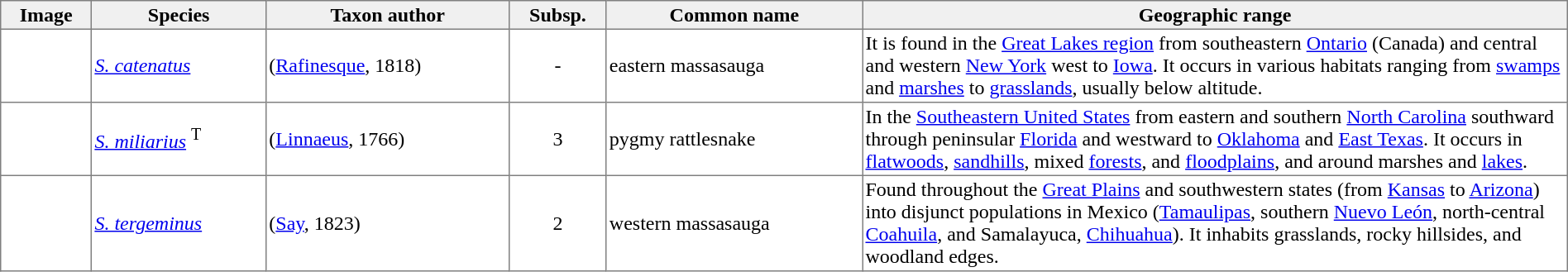<table cellspacing=0 cellpadding=2 border=1 style="border-collapse: collapse;">
<tr>
<th bgcolor="#f0f0f0">Image</th>
<th bgcolor="#f0f0f0">Species</th>
<th bgcolor="#f0f0f0">Taxon author</th>
<th bgcolor="#f0f0f0">Subsp.</th>
<th bgcolor="#f0f0f0">Common name</th>
<th bgcolor="#f0f0f0">Geographic range</th>
</tr>
<tr>
<td></td>
<td><em><a href='#'>S. catenatus</a></em></td>
<td>(<a href='#'>Rafinesque</a>, 1818)</td>
<td align="center">-</td>
<td>eastern massasauga</td>
<td style="width:45%">It is found in the <a href='#'>Great Lakes region</a> from southeastern <a href='#'>Ontario</a> (Canada) and central and western <a href='#'>New York</a> west to <a href='#'>Iowa</a>. It occurs in various habitats ranging from <a href='#'>swamps</a> and <a href='#'>marshes</a> to <a href='#'>grasslands</a>, usually below  altitude.</td>
</tr>
<tr>
<td></td>
<td><em><a href='#'>S. miliarius</a></em> <span><sup>T</sup></span></td>
<td>(<a href='#'>Linnaeus</a>, 1766)</td>
<td align="center">3</td>
<td>pygmy rattlesnake</td>
<td>In the <a href='#'>Southeastern United States</a> from eastern and southern <a href='#'>North Carolina</a> southward through peninsular <a href='#'>Florida</a> and westward to <a href='#'>Oklahoma</a> and <a href='#'>East Texas</a>. It occurs in <a href='#'>flatwoods</a>, <a href='#'>sandhills</a>, mixed <a href='#'>forests</a>, and <a href='#'>floodplains</a>, and around marshes and <a href='#'>lakes</a>.</td>
</tr>
<tr>
<td></td>
<td><a href='#'><em>S. tergeminus</em></a></td>
<td>(<a href='#'>Say</a>, 1823)</td>
<td align="center">2</td>
<td>western massasauga</td>
<td>Found throughout the <a href='#'>Great Plains</a> and southwestern states (from <a href='#'>Kansas</a> to <a href='#'>Arizona</a>) into disjunct populations in Mexico (<a href='#'>Tamaulipas</a>, southern <a href='#'>Nuevo León</a>, north-central <a href='#'>Coahuila</a>, and Samalayuca, <a href='#'>Chihuahua</a>). It inhabits grasslands, rocky hillsides, and woodland edges.</td>
</tr>
</table>
